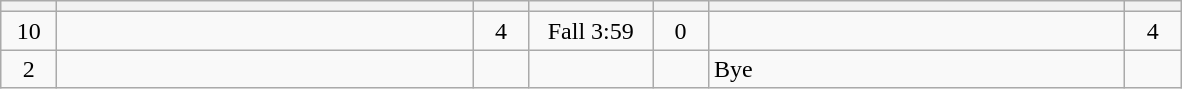<table class="wikitable" style="text-align: center;">
<tr>
<th width=30></th>
<th width=270></th>
<th width=30></th>
<th width=75></th>
<th width=30></th>
<th width=270></th>
<th width=30></th>
</tr>
<tr>
<td>10</td>
<td align=left></td>
<td>4</td>
<td>Fall 3:59</td>
<td>0</td>
<td align=left><strong></strong></td>
<td>4</td>
</tr>
<tr>
<td>2</td>
<td align=left><strong></strong></td>
<td></td>
<td></td>
<td></td>
<td align=left>Bye</td>
<td></td>
</tr>
</table>
